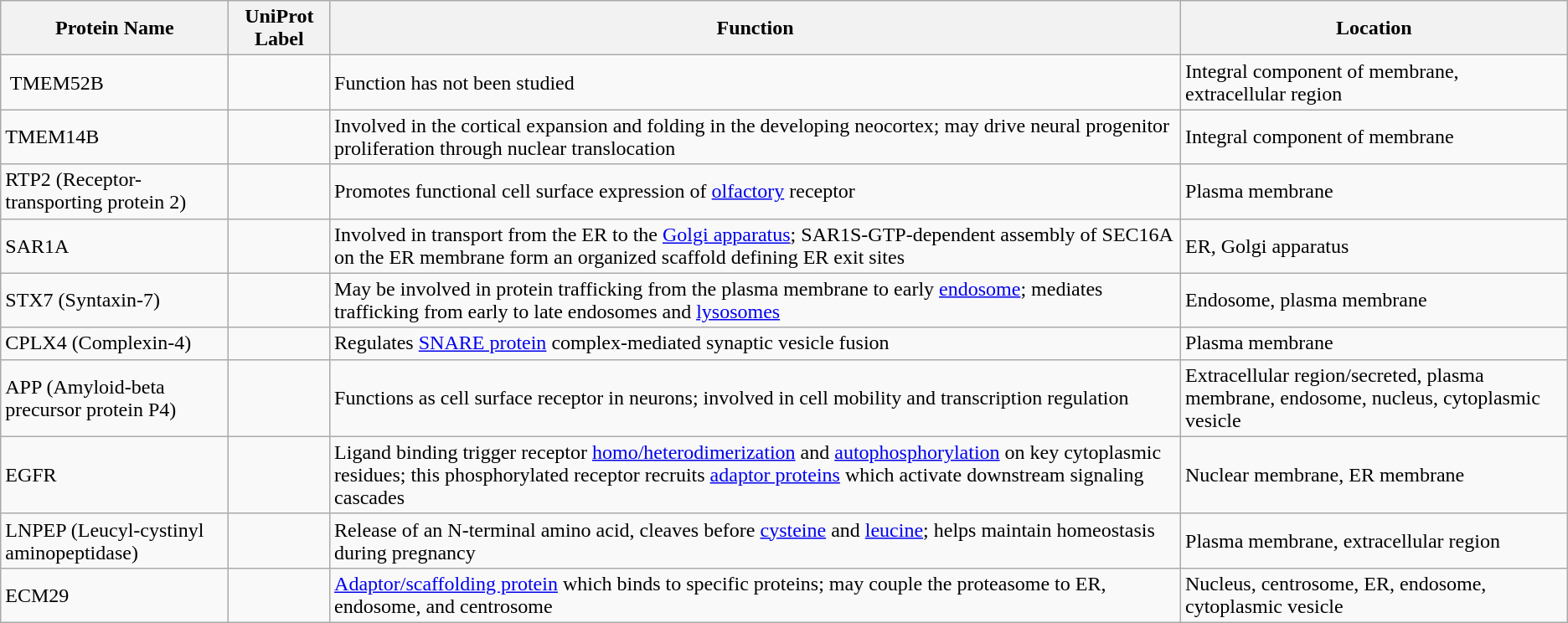<table class="wikitable">
<tr>
<th>Protein Name</th>
<th>UniProt Label</th>
<th>Function</th>
<th>Location</th>
</tr>
<tr>
<td> TMEM52B</td>
<td></td>
<td>Function has not been studied</td>
<td>Integral component of membrane, extracellular region</td>
</tr>
<tr>
<td>TMEM14B</td>
<td></td>
<td>Involved in the cortical expansion and folding in the developing neocortex; may drive neural progenitor proliferation through nuclear translocation</td>
<td>Integral component of membrane</td>
</tr>
<tr>
<td>RTP2 (Receptor-transporting protein 2)</td>
<td></td>
<td>Promotes functional cell surface expression of <a href='#'>olfactory</a> receptor</td>
<td>Plasma membrane</td>
</tr>
<tr>
<td>SAR1A</td>
<td></td>
<td>Involved in transport from the ER to the <a href='#'>Golgi apparatus</a>; SAR1S-GTP-dependent assembly of SEC16A on the ER membrane form an organized scaffold defining ER exit sites</td>
<td>ER, Golgi apparatus</td>
</tr>
<tr>
<td>STX7 (Syntaxin-7)</td>
<td></td>
<td>May be involved in protein trafficking from the plasma membrane to early <a href='#'>endosome</a>; mediates trafficking from early to late endosomes and <a href='#'>lysosomes</a></td>
<td>Endosome, plasma membrane</td>
</tr>
<tr>
<td>CPLX4 (Complexin-4)</td>
<td></td>
<td>Regulates <a href='#'>SNARE protein</a> complex-mediated synaptic vesicle fusion</td>
<td>Plasma membrane</td>
</tr>
<tr>
<td>APP (Amyloid-beta precursor protein P4)</td>
<td></td>
<td>Functions as cell surface receptor in neurons; involved in cell mobility and transcription regulation</td>
<td>Extracellular region/secreted, plasma membrane, endosome, nucleus, cytoplasmic vesicle</td>
</tr>
<tr>
<td>EGFR</td>
<td></td>
<td>Ligand binding trigger receptor <a href='#'>homo/heterodimerization</a> and <a href='#'>autophosphorylation</a> on key cytoplasmic residues; this phosphorylated receptor recruits <a href='#'>adaptor proteins</a> which activate downstream signaling cascades</td>
<td>Nuclear membrane, ER membrane</td>
</tr>
<tr>
<td>LNPEP (Leucyl-cystinyl aminopeptidase)</td>
<td></td>
<td>Release of an N-terminal amino acid, cleaves before <a href='#'>cysteine</a> and <a href='#'>leucine</a>; helps maintain homeostasis during pregnancy</td>
<td>Plasma membrane, extracellular region</td>
</tr>
<tr>
<td>ECM29</td>
<td></td>
<td><a href='#'>Adaptor/scaffolding protein</a> which binds to specific proteins; may couple the proteasome to ER, endosome, and centrosome</td>
<td>Nucleus, centrosome, ER, endosome, cytoplasmic vesicle</td>
</tr>
</table>
